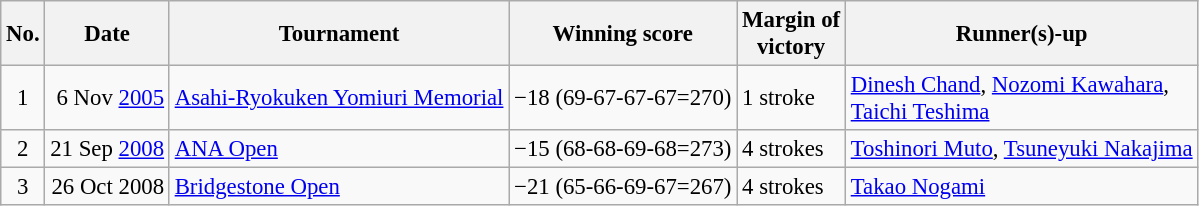<table class="wikitable" style="font-size:95%;">
<tr>
<th>No.</th>
<th>Date</th>
<th>Tournament</th>
<th>Winning score</th>
<th>Margin of<br>victory</th>
<th>Runner(s)-up</th>
</tr>
<tr>
<td align=center>1</td>
<td align=right>6 Nov <a href='#'>2005</a></td>
<td><a href='#'>Asahi-Ryokuken Yomiuri Memorial</a></td>
<td>−18 (69-67-67-67=270)</td>
<td>1 stroke</td>
<td> <a href='#'>Dinesh Chand</a>,  <a href='#'>Nozomi Kawahara</a>,<br> <a href='#'>Taichi Teshima</a></td>
</tr>
<tr>
<td align=center>2</td>
<td align=right>21 Sep <a href='#'>2008</a></td>
<td><a href='#'>ANA Open</a></td>
<td>−15 (68-68-69-68=273)</td>
<td>4 strokes</td>
<td> <a href='#'>Toshinori Muto</a>,  <a href='#'>Tsuneyuki Nakajima</a></td>
</tr>
<tr>
<td align=center>3</td>
<td align=right>26 Oct 2008</td>
<td><a href='#'>Bridgestone Open</a></td>
<td>−21 (65-66-69-67=267)</td>
<td>4 strokes</td>
<td> <a href='#'>Takao Nogami</a></td>
</tr>
</table>
